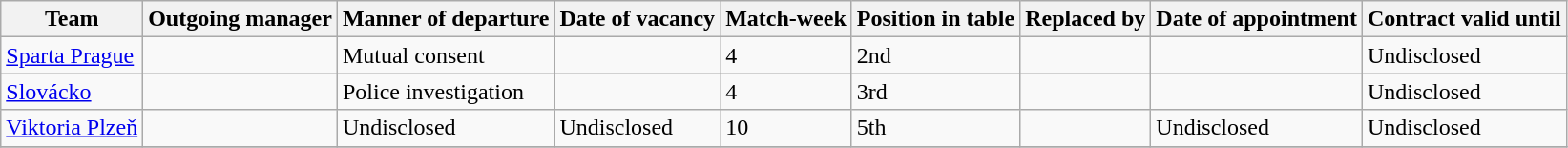<table class="wikitable sortable">
<tr>
<th>Team</th>
<th>Outgoing manager</th>
<th>Manner of departure</th>
<th>Date of vacancy</th>
<th>Match-week</th>
<th>Position in table</th>
<th>Replaced by</th>
<th>Date of appointment</th>
<th>Contract valid until</th>
</tr>
<tr>
<td><a href='#'>Sparta Prague</a></td>
<td> </td>
<td>Mutual consent</td>
<td></td>
<td>4</td>
<td>2nd</td>
<td> </td>
<td></td>
<td>Undisclosed</td>
</tr>
<tr>
<td><a href='#'>Slovácko</a></td>
<td> </td>
<td>Police investigation</td>
<td></td>
<td>4</td>
<td>3rd</td>
<td> </td>
<td></td>
<td>Undisclosed</td>
</tr>
<tr>
<td><a href='#'>Viktoria Plzeň</a></td>
<td> </td>
<td>Undisclosed</td>
<td>Undisclosed</td>
<td>10</td>
<td>5th</td>
<td> </td>
<td>Undisclosed</td>
<td>Undisclosed</td>
</tr>
<tr>
</tr>
</table>
